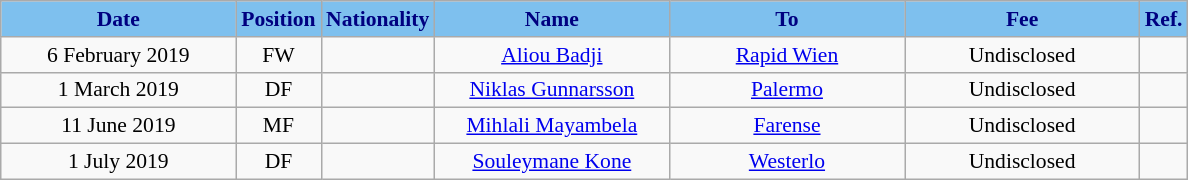<table class="wikitable"  style="text-align:center; font-size:90%; ">
<tr>
<th style="background:#7EC0EE; color:#000080; width:150px;">Date</th>
<th style="background:#7EC0EE; color:#000080; width:50px;">Position</th>
<th style="background:#7EC0EE; color:#000080; width:50px;">Nationality</th>
<th style="background:#7EC0EE; color:#000080; width:150px;">Name</th>
<th style="background:#7EC0EE; color:#000080; width:150px;">To</th>
<th style="background:#7EC0EE; color:#000080; width:150px;">Fee</th>
<th style="background:#7EC0EE; color:#000080; width:20px;">Ref.</th>
</tr>
<tr>
<td>6 February 2019</td>
<td>FW</td>
<td></td>
<td><a href='#'>Aliou Badji</a></td>
<td><a href='#'>Rapid Wien</a></td>
<td>Undisclosed</td>
<td></td>
</tr>
<tr>
<td>1 March 2019</td>
<td>DF</td>
<td></td>
<td><a href='#'>Niklas Gunnarsson</a></td>
<td><a href='#'>Palermo</a></td>
<td>Undisclosed</td>
<td></td>
</tr>
<tr>
<td>11 June 2019</td>
<td>MF</td>
<td></td>
<td><a href='#'>Mihlali Mayambela</a></td>
<td><a href='#'>Farense</a></td>
<td>Undisclosed</td>
<td></td>
</tr>
<tr>
<td>1 July 2019</td>
<td>DF</td>
<td></td>
<td><a href='#'>Souleymane Kone</a></td>
<td><a href='#'>Westerlo</a></td>
<td>Undisclosed</td>
<td></td>
</tr>
</table>
